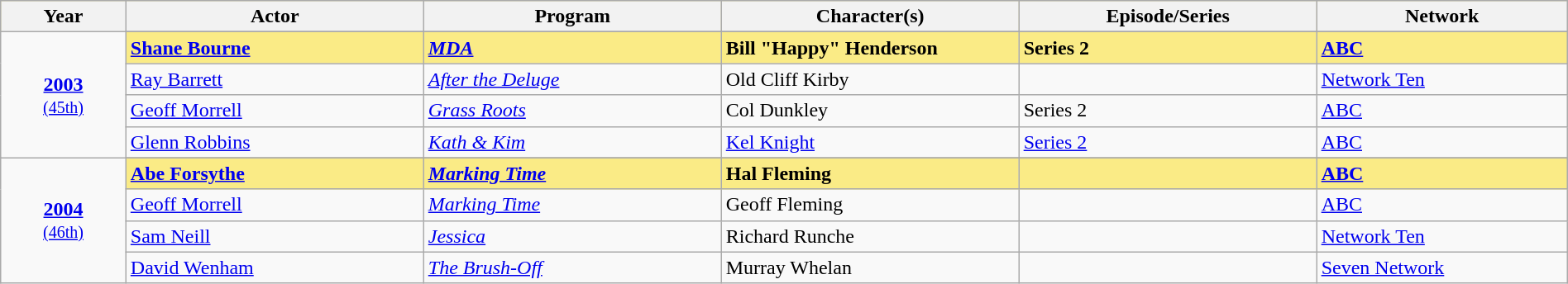<table class="wikitable" style="width:100%">
<tr style="background:#faeb86;">
<th style="width:8%;">Year</th>
<th style="width:19%;">Actor</th>
<th style="width:19%;">Program</th>
<th style="width:19%;">Character(s)</th>
<th style="width:19%;">Episode/Series</th>
<th style="width:19%;">Network</th>
</tr>
<tr>
<td rowspan=5 style="text-align:center"><strong><a href='#'>2003</a></strong><br><small><a href='#'>(45th)</a></small></td>
</tr>
<tr style="background:#FAEB86;">
<td><strong><a href='#'>Shane Bourne</a></strong></td>
<td><strong><em><a href='#'>MDA</a></em></strong></td>
<td><strong>Bill "Happy" Henderson</strong></td>
<td><strong>Series 2</strong></td>
<td><strong><a href='#'>ABC</a></strong></td>
</tr>
<tr>
<td><a href='#'>Ray Barrett</a></td>
<td><em><a href='#'>After the Deluge</a></em></td>
<td>Old Cliff Kirby</td>
<td></td>
<td><a href='#'>Network Ten</a></td>
</tr>
<tr>
<td><a href='#'>Geoff Morrell</a></td>
<td><em><a href='#'>Grass Roots</a></em></td>
<td>Col Dunkley</td>
<td>Series 2</td>
<td><a href='#'>ABC</a></td>
</tr>
<tr>
<td><a href='#'>Glenn Robbins</a></td>
<td><em><a href='#'>Kath & Kim</a></em></td>
<td><a href='#'>Kel Knight</a></td>
<td><a href='#'>Series 2</a></td>
<td><a href='#'>ABC</a></td>
</tr>
<tr>
<td rowspan=5 style="text-align:center"><strong><a href='#'>2004</a></strong><br><small><a href='#'>(46th)</a></small></td>
</tr>
<tr style="background:#FAEB86;">
<td><strong><a href='#'>Abe Forsythe</a></strong></td>
<td><strong><em><a href='#'>Marking Time</a></em></strong></td>
<td><strong>Hal Fleming</strong></td>
<td></td>
<td><strong><a href='#'>ABC</a></strong></td>
</tr>
<tr>
<td><a href='#'>Geoff Morrell</a></td>
<td><em><a href='#'>Marking Time</a></em></td>
<td>Geoff Fleming</td>
<td></td>
<td><a href='#'>ABC</a></td>
</tr>
<tr>
<td><a href='#'>Sam Neill</a></td>
<td><em><a href='#'>Jessica</a></em></td>
<td>Richard Runche</td>
<td></td>
<td><a href='#'>Network Ten</a></td>
</tr>
<tr>
<td><a href='#'>David Wenham</a></td>
<td><em><a href='#'>The Brush-Off</a></em></td>
<td>Murray Whelan</td>
<td></td>
<td><a href='#'>Seven Network</a></td>
</tr>
</table>
